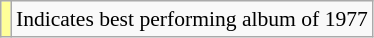<table class="wikitable" style="font-size:90%;">
<tr>
<td style="background-color:#FFFF99"></td>
<td>Indicates best performing album of 1977</td>
</tr>
</table>
